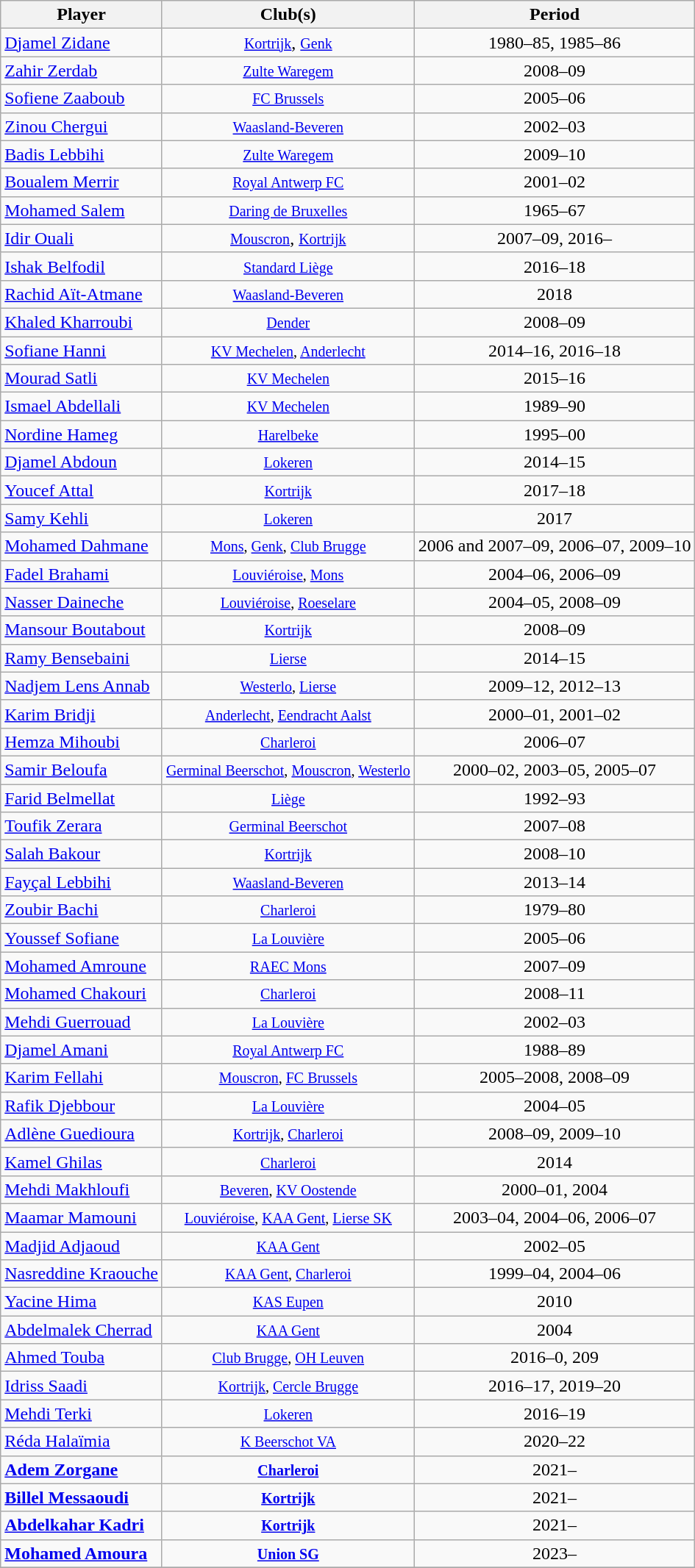<table class="wikitable collapsible collapsed" style="text-align:center">
<tr>
<th scope="col">Player</th>
<th scope="col" class="unsortable">Club(s)</th>
<th scope="col">Period</th>
</tr>
<tr>
<td align="left"><a href='#'>Djamel Zidane</a></td>
<td><small><a href='#'>Kortrijk</a></small>, <small><a href='#'>Genk</a></small></td>
<td>1980–85, 1985–86</td>
</tr>
<tr>
<td align="left"><a href='#'>Zahir Zerdab</a></td>
<td><small><a href='#'>Zulte Waregem</a></small></td>
<td>2008–09</td>
</tr>
<tr>
<td align="left"><a href='#'>Sofiene Zaaboub</a></td>
<td><small><a href='#'>FC Brussels</a></small></td>
<td>2005–06</td>
</tr>
<tr>
<td align="left"><a href='#'>Zinou Chergui</a></td>
<td><small><a href='#'>Waasland-Beveren</a></small></td>
<td>2002–03</td>
</tr>
<tr>
<td align="left"><a href='#'>Badis Lebbihi</a></td>
<td><small><a href='#'>Zulte Waregem</a></small></td>
<td>2009–10</td>
</tr>
<tr>
<td align="left"><a href='#'>Boualem Merrir</a></td>
<td><small><a href='#'>Royal Antwerp FC</a></small></td>
<td>2001–02</td>
</tr>
<tr>
<td align="left"><a href='#'>Mohamed Salem</a></td>
<td><small><a href='#'>Daring de Bruxelles</a></small></td>
<td>1965–67</td>
</tr>
<tr>
<td align="left"><a href='#'>Idir Ouali</a></td>
<td><small><a href='#'>Mouscron</a></small>, <small><a href='#'>Kortrijk</a></small></td>
<td>2007–09, 2016–</td>
</tr>
<tr>
<td align="left"><a href='#'>Ishak Belfodil</a></td>
<td><small><a href='#'>Standard Liège</a></small></td>
<td>2016–18</td>
</tr>
<tr>
<td align="left"><a href='#'>Rachid Aït-Atmane</a></td>
<td><small><a href='#'>Waasland-Beveren</a></small></td>
<td>2018</td>
</tr>
<tr>
<td align="left"><a href='#'>Khaled Kharroubi</a></td>
<td><small><a href='#'>Dender</a></small></td>
<td>2008–09</td>
</tr>
<tr>
<td align="left"><a href='#'>Sofiane Hanni</a></td>
<td><small><a href='#'>KV Mechelen</a>, <a href='#'>Anderlecht</a></small></td>
<td>2014–16, 2016–18</td>
</tr>
<tr>
<td align="left"><a href='#'>Mourad Satli</a></td>
<td><small><a href='#'>KV Mechelen</a></small></td>
<td>2015–16</td>
</tr>
<tr>
<td align="left"><a href='#'>Ismael Abdellali</a></td>
<td><small><a href='#'>KV Mechelen</a></small></td>
<td>1989–90</td>
</tr>
<tr>
<td align="left"><a href='#'>Nordine Hameg</a></td>
<td><small><a href='#'>Harelbeke</a></small></td>
<td>1995–00</td>
</tr>
<tr>
<td align="left"><a href='#'>Djamel Abdoun</a></td>
<td><small><a href='#'>Lokeren</a></small></td>
<td>2014–15</td>
</tr>
<tr>
<td align="left"><a href='#'>Youcef Attal</a></td>
<td><small><a href='#'>Kortrijk</a></small></td>
<td>2017–18</td>
</tr>
<tr>
<td align="left"><a href='#'>Samy Kehli</a></td>
<td><small><a href='#'>Lokeren</a></small></td>
<td>2017</td>
</tr>
<tr>
<td align="left"><a href='#'>Mohamed Dahmane</a></td>
<td><small><a href='#'>Mons</a>, <a href='#'>Genk</a>, <a href='#'>Club Brugge</a></small></td>
<td>2006 and 2007–09, 2006–07, 2009–10</td>
</tr>
<tr>
<td align="left"><a href='#'>Fadel Brahami</a></td>
<td><small><a href='#'>Louviéroise</a>, <a href='#'>Mons</a></small></td>
<td>2004–06, 2006–09</td>
</tr>
<tr>
<td align="left"><a href='#'>Nasser Daineche</a></td>
<td><small><a href='#'>Louviéroise</a>, <a href='#'>Roeselare</a></small></td>
<td>2004–05, 2008–09</td>
</tr>
<tr>
<td align="left"><a href='#'>Mansour Boutabout</a></td>
<td><small><a href='#'>Kortrijk</a></small></td>
<td>2008–09</td>
</tr>
<tr>
<td align="left"><a href='#'>Ramy Bensebaini</a></td>
<td><small><a href='#'>Lierse</a></small></td>
<td>2014–15</td>
</tr>
<tr>
<td align="left"><a href='#'>Nadjem Lens Annab</a></td>
<td><small><a href='#'>Westerlo</a>, <a href='#'>Lierse</a></small></td>
<td>2009–12, 2012–13</td>
</tr>
<tr>
<td align="left"><a href='#'>Karim Bridji</a></td>
<td><small><a href='#'>Anderlecht</a>, <a href='#'>Eendracht Aalst</a></small></td>
<td>2000–01, 2001–02</td>
</tr>
<tr>
<td align="left"><a href='#'>Hemza Mihoubi</a></td>
<td><small><a href='#'>Charleroi</a></small></td>
<td>2006–07</td>
</tr>
<tr>
<td align="left"><a href='#'>Samir Beloufa</a></td>
<td><small><a href='#'>Germinal Beerschot</a>, <a href='#'>Mouscron</a>, <a href='#'>Westerlo</a></small></td>
<td>2000–02, 2003–05, 2005–07</td>
</tr>
<tr>
<td align="left"><a href='#'>Farid Belmellat</a></td>
<td><small><a href='#'>Liège</a></small></td>
<td>1992–93</td>
</tr>
<tr>
<td align="left"><a href='#'>Toufik Zerara</a></td>
<td><small><a href='#'>Germinal Beerschot</a></small></td>
<td>2007–08</td>
</tr>
<tr>
<td align="left"><a href='#'>Salah Bakour</a></td>
<td><small><a href='#'>Kortrijk</a></small></td>
<td>2008–10</td>
</tr>
<tr>
<td align="left"><a href='#'>Fayçal Lebbihi</a></td>
<td><small><a href='#'>Waasland-Beveren</a></small></td>
<td>2013–14</td>
</tr>
<tr>
<td align="left"><a href='#'>Zoubir Bachi</a></td>
<td><small><a href='#'>Charleroi</a></small></td>
<td>1979–80</td>
</tr>
<tr>
<td align="left"><a href='#'>Youssef Sofiane</a></td>
<td><small><a href='#'>La Louvière</a></small></td>
<td>2005–06</td>
</tr>
<tr>
<td align="left"><a href='#'>Mohamed Amroune</a></td>
<td><small><a href='#'>RAEC Mons</a></small></td>
<td>2007–09</td>
</tr>
<tr>
<td align="left"><a href='#'>Mohamed Chakouri</a></td>
<td><small><a href='#'>Charleroi</a></small></td>
<td>2008–11</td>
</tr>
<tr>
<td align="left"><a href='#'>Mehdi Guerrouad</a></td>
<td><small><a href='#'>La Louvière</a></small></td>
<td>2002–03</td>
</tr>
<tr>
<td align="left"><a href='#'>Djamel Amani</a></td>
<td><small><a href='#'>Royal Antwerp FC</a></small></td>
<td>1988–89</td>
</tr>
<tr>
<td align="left"><a href='#'>Karim Fellahi</a></td>
<td><small><a href='#'>Mouscron</a>, <a href='#'>FC Brussels</a></small></td>
<td>2005–2008, 2008–09</td>
</tr>
<tr>
<td align="left"><a href='#'>Rafik Djebbour</a></td>
<td><small><a href='#'>La Louvière</a></small></td>
<td>2004–05</td>
</tr>
<tr>
<td align="left"><a href='#'>Adlène Guedioura</a></td>
<td><small><a href='#'>Kortrijk</a>, <a href='#'>Charleroi</a></small></td>
<td>2008–09, 2009–10</td>
</tr>
<tr>
<td align="left"><a href='#'>Kamel Ghilas</a></td>
<td><small><a href='#'>Charleroi</a></small></td>
<td>2014</td>
</tr>
<tr>
<td align="left"><a href='#'>Mehdi Makhloufi</a></td>
<td><small><a href='#'>Beveren</a>, <a href='#'>KV Oostende</a></small></td>
<td>2000–01, 2004</td>
</tr>
<tr>
<td align="left"><a href='#'>Maamar Mamouni</a></td>
<td><small><a href='#'>Louviéroise</a>, <a href='#'>KAA Gent</a>, <a href='#'>Lierse SK</a></small></td>
<td>2003–04, 2004–06, 2006–07</td>
</tr>
<tr>
<td align="left"><a href='#'>Madjid Adjaoud</a></td>
<td><small><a href='#'>KAA Gent</a></small></td>
<td>2002–05</td>
</tr>
<tr>
<td align="left"><a href='#'>Nasreddine Kraouche</a></td>
<td><small><a href='#'>KAA Gent</a>, <a href='#'>Charleroi</a></small></td>
<td>1999–04, 2004–06</td>
</tr>
<tr>
<td align="left"><a href='#'>Yacine Hima</a></td>
<td><small><a href='#'>KAS Eupen</a></small></td>
<td>2010</td>
</tr>
<tr>
<td align="left"><a href='#'>Abdelmalek Cherrad</a></td>
<td><small><a href='#'>KAA Gent</a></small></td>
<td>2004</td>
</tr>
<tr>
<td align="left"><a href='#'>Ahmed Touba</a></td>
<td><small><a href='#'>Club Brugge</a>, <a href='#'>OH Leuven</a></small></td>
<td>2016–0, 209</td>
</tr>
<tr>
<td align="left"><a href='#'>Idriss Saadi</a></td>
<td><small><a href='#'>Kortrijk</a>, <a href='#'>Cercle Brugge</a></small></td>
<td>2016–17, 2019–20</td>
</tr>
<tr>
<td align="left"><a href='#'>Mehdi Terki</a></td>
<td><small><a href='#'>Lokeren</a></small></td>
<td>2016–19</td>
</tr>
<tr>
<td align="left"><a href='#'>Réda Halaïmia</a></td>
<td><small><a href='#'>K Beerschot VA</a></small></td>
<td>2020–22</td>
</tr>
<tr>
<td align="left"><strong><a href='#'>Adem Zorgane</a></strong></td>
<td><small><strong><a href='#'>Charleroi</a></strong></small></td>
<td>2021–</td>
</tr>
<tr>
<td align="left"><strong><a href='#'>Billel Messaoudi</a></strong></td>
<td><small><strong><a href='#'>Kortrijk</a></strong></small></td>
<td>2021–</td>
</tr>
<tr>
<td align="left"><strong><a href='#'>Abdelkahar Kadri</a></strong></td>
<td><small><strong><a href='#'>Kortrijk</a></strong></small></td>
<td>2021–</td>
</tr>
<tr>
<td align="left"><strong><a href='#'>Mohamed Amoura</a></strong></td>
<td><small><strong><a href='#'>Union SG</a></strong></small></td>
<td>2023–</td>
</tr>
<tr>
</tr>
</table>
